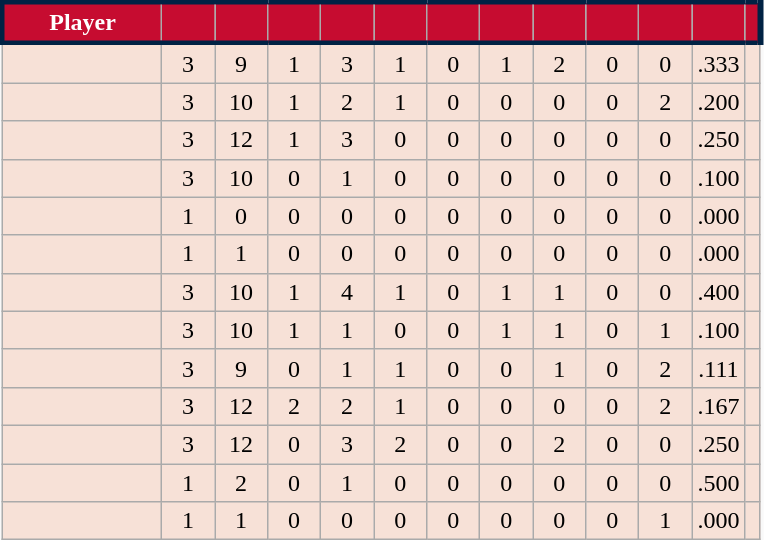<table class="wikitable sortable">
<tr>
<th style="background:#c60c30; width:21%; color:#fff; border-top: 3px solid #024; border-bottom: 3px solid #024; border-left: 3px solid #024;">Player</th>
<th style="background:#c60c30; width:7%; color:#fff; border-top: 3px solid #024; border-bottom: 3px solid #024;"></th>
<th style="background:#c60c30; width:7%; color:#fff; border-top: 3px solid #024; border-bottom: 3px solid #024;"></th>
<th style="background:#c60c30; width:7%; color:#fff; border-top: 3px solid #024; border-bottom: 3px solid #024;"></th>
<th style="background:#c60c30; width:7%; color:#fff; border-top: 3px solid #024; border-bottom: 3px solid #024;"></th>
<th style="background:#c60c30; width:7%; color:#fff; border-top: 3px solid #024; border-bottom: 3px solid #024;"></th>
<th style="background:#c60c30; width:7%; color:#fff; border-top: 3px solid #024; border-bottom: 3px solid #024;"></th>
<th style="background:#c60c30; width:7%; color:#fff; border-top: 3px solid #024; border-bottom: 3px solid #024;"></th>
<th style="background:#c60c30; width:7%; color:#fff; border-top: 3px solid #024; border-bottom: 3px solid #024;"></th>
<th style="background:#c60c30; width:7%; color:#fff; border-top: 3px solid #024; border-bottom: 3px solid #024;"></th>
<th style="background:#c60c30; width:7%; color:#fff; border-top: 3px solid #024; border-bottom: 3px solid #024;"></th>
<th style="background:#c60c30; width:7%; color:#fff; border-top: 3px solid #024; border-bottom: 3px solid #024;"></th>
<th style="background:#c60c30; width:7%; color:#fff; border-top: 3px solid #024; border-bottom: 3px solid #024; border-right: 4px solid #024;"></th>
</tr>
<tr style="text-align:center; background:#f7e1d7;">
<td></td>
<td>3</td>
<td>9</td>
<td>1</td>
<td>3</td>
<td>1</td>
<td>0</td>
<td>1</td>
<td>2</td>
<td>0</td>
<td>0</td>
<td>.333</td>
<td></td>
</tr>
<tr style="text-align:center; background:#f7e1d7;">
<td></td>
<td>3</td>
<td>10</td>
<td>1</td>
<td>2</td>
<td>1</td>
<td>0</td>
<td>0</td>
<td>0</td>
<td>0</td>
<td>2</td>
<td>.200</td>
<td></td>
</tr>
<tr style="text-align:center; background:#f7e1d7;">
<td></td>
<td>3</td>
<td>12</td>
<td>1</td>
<td>3</td>
<td>0</td>
<td>0</td>
<td>0</td>
<td>0</td>
<td>0</td>
<td>0</td>
<td>.250</td>
<td></td>
</tr>
<tr style="text-align:center; background:#f7e1d7;">
<td></td>
<td>3</td>
<td>10</td>
<td>0</td>
<td>1</td>
<td>0</td>
<td>0</td>
<td>0</td>
<td>0</td>
<td>0</td>
<td>0</td>
<td>.100</td>
<td></td>
</tr>
<tr style="text-align:center; background:#f7e1d7;">
<td></td>
<td>1</td>
<td>0</td>
<td>0</td>
<td>0</td>
<td>0</td>
<td>0</td>
<td>0</td>
<td>0</td>
<td>0</td>
<td>0</td>
<td>.000</td>
<td></td>
</tr>
<tr style="text-align:center; background:#f7e1d7;">
<td></td>
<td>1</td>
<td>1</td>
<td>0</td>
<td>0</td>
<td>0</td>
<td>0</td>
<td>0</td>
<td>0</td>
<td>0</td>
<td>0</td>
<td>.000</td>
<td></td>
</tr>
<tr style="text-align:center; background:#f7e1d7;">
<td></td>
<td>3</td>
<td>10</td>
<td>1</td>
<td>4</td>
<td>1</td>
<td>0</td>
<td>1</td>
<td>1</td>
<td>0</td>
<td>0</td>
<td>.400</td>
<td></td>
</tr>
<tr style="text-align:center; background:#f7e1d7;">
<td></td>
<td>3</td>
<td>10</td>
<td>1</td>
<td>1</td>
<td>0</td>
<td>0</td>
<td>1</td>
<td>1</td>
<td>0</td>
<td>1</td>
<td>.100</td>
<td></td>
</tr>
<tr style="text-align:center; background:#f7e1d7;">
<td></td>
<td>3</td>
<td>9</td>
<td>0</td>
<td>1</td>
<td>1</td>
<td>0</td>
<td>0</td>
<td>1</td>
<td>0</td>
<td>2</td>
<td>.111</td>
<td></td>
</tr>
<tr style="text-align:center; background:#f7e1d7;">
<td></td>
<td>3</td>
<td>12</td>
<td>2</td>
<td>2</td>
<td>1</td>
<td>0</td>
<td>0</td>
<td>0</td>
<td>0</td>
<td>2</td>
<td>.167</td>
<td></td>
</tr>
<tr style="text-align:center; background:#f7e1d7;">
<td></td>
<td>3</td>
<td>12</td>
<td>0</td>
<td>3</td>
<td>2</td>
<td>0</td>
<td>0</td>
<td>2</td>
<td>0</td>
<td>0</td>
<td>.250</td>
<td></td>
</tr>
<tr style="text-align:center; background:#f7e1d7;">
<td></td>
<td>1</td>
<td>2</td>
<td>0</td>
<td>1</td>
<td>0</td>
<td>0</td>
<td>0</td>
<td>0</td>
<td>0</td>
<td>0</td>
<td>.500</td>
<td></td>
</tr>
<tr style="text-align:center; background:#f7e1d7;">
<td></td>
<td>1</td>
<td>1</td>
<td>0</td>
<td>0</td>
<td>0</td>
<td>0</td>
<td>0</td>
<td>0</td>
<td>0</td>
<td>1</td>
<td>.000</td>
<td></td>
</tr>
</table>
